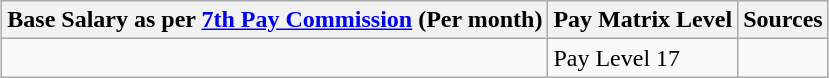<table class="wikitable mw-collapsible" style="margin: 1ex 0 1ex 1ex; ">
<tr>
<th>Base Salary as per <a href='#'>7th Pay Commission</a> (Per month)</th>
<th>Pay Matrix Level</th>
<th>Sources</th>
</tr>
<tr>
<td></td>
<td>Pay Level 17</td>
<td></td>
</tr>
</table>
